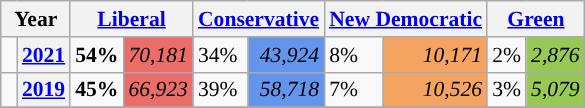<table class="wikitable" style="width:400; font-size:90%; margin-left:1em;">
<tr>
<th colspan="2" scope="col">Year</th>
<th colspan="2" scope="col"><a href='#'>Liberal</a></th>
<th colspan="2" scope="col"><a href='#'>Conservative</a></th>
<th colspan="2" scope="col"><a href='#'>New Democratic</a></th>
<th colspan="2" scope="col"><a href='#'>Green</a></th>
</tr>
<tr>
<td style="width: 0.25em; background-color: "></td>
<th><a href='#'>2021</a></th>
<td><strong>54%</strong></td>
<td style="text-align:right; background:#EA6D6A;"><em>70,181</em></td>
<td>34%</td>
<td style="text-align:right; background:#6495ED;"><em>43,924</em></td>
<td>8%</td>
<td style="text-align:right; background:#F4A460;"><em>10,171</em></td>
<td>2%</td>
<td style="text-align:right; background:#99C955;"><em>2,876</em></td>
</tr>
<tr>
<td style="width: 0.25em; background-color: "></td>
<th><a href='#'>2019</a></th>
<td><strong>45%</strong></td>
<td style="text-align:right; background:#EA6D6A;"><em>66,923</em></td>
<td>39%</td>
<td style="text-align:right; background:#6495ED;"><em>58,718</em></td>
<td>7%</td>
<td style="text-align:right; background:#F4A460;"><em>10,526</em></td>
<td>3%</td>
<td style="text-align:right; background:#99C955;"><em>5,079</em></td>
</tr>
<tr>
</tr>
</table>
